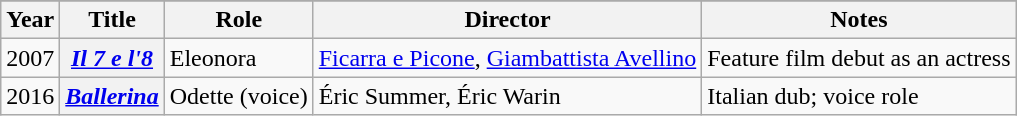<table class="wikitable">
<tr>
</tr>
<tr>
<th>Year</th>
<th>Title</th>
<th>Role</th>
<th>Director</th>
<th>Notes</th>
</tr>
<tr>
<td>2007</td>
<th><em><a href='#'>Il 7 e l'8</a></em></th>
<td>Eleonora</td>
<td><a href='#'>Ficarra e Picone</a>, <a href='#'>Giambattista Avellino</a></td>
<td>Feature film debut as an actress</td>
</tr>
<tr>
<td>2016</td>
<th><em><a href='#'>Ballerina</a></em></th>
<td>Odette (voice)</td>
<td>Éric Summer, Éric Warin</td>
<td>Italian dub; voice role</td>
</tr>
</table>
